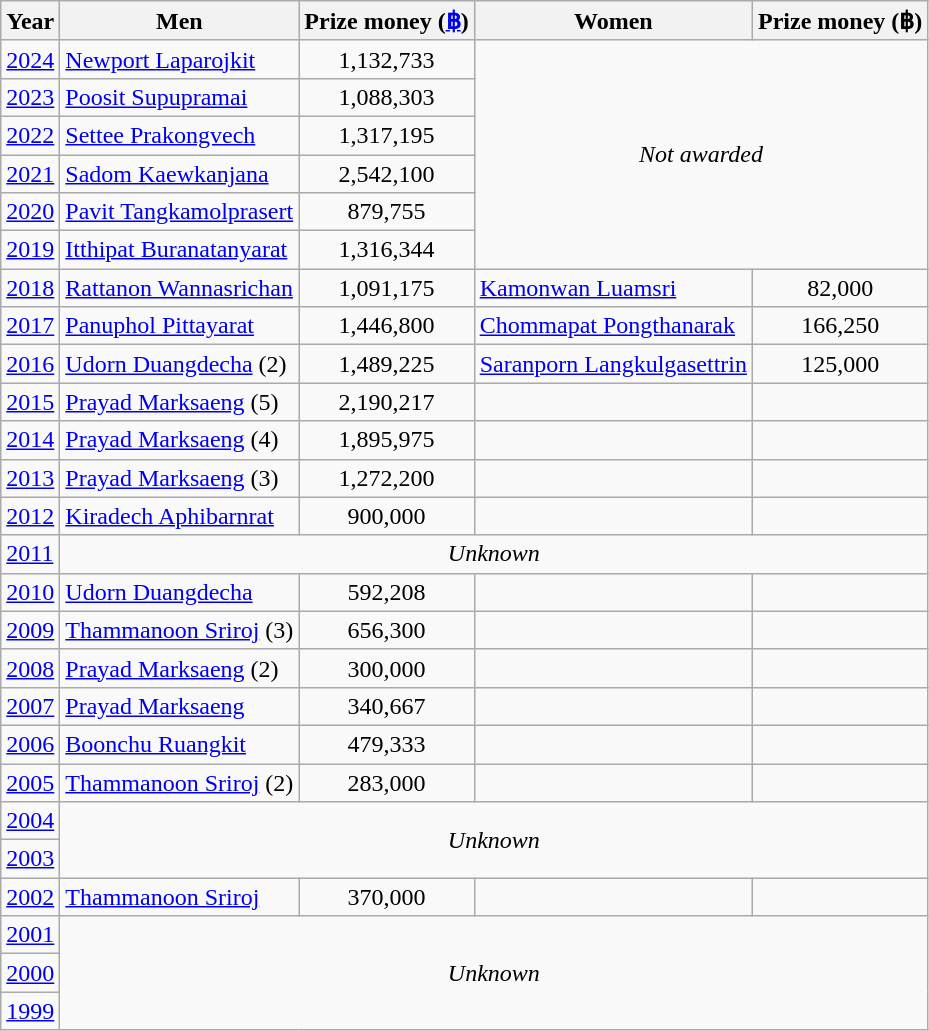<table class=wikitable>
<tr>
<th>Year</th>
<th>Men</th>
<th>Prize money (<a href='#'>฿</a>)</th>
<th>Women</th>
<th>Prize money (฿)</th>
</tr>
<tr>
<td><a href='#'>2024</a></td>
<td> <a href='#'>Newport Laparojkit</a></td>
<td align=center>1,132,733</td>
<td colspan=2 rowspan=6 align=center><em>Not awarded</em></td>
</tr>
<tr>
<td><a href='#'>2023</a></td>
<td> <a href='#'>Poosit Supupramai</a></td>
<td align=center>1,088,303</td>
</tr>
<tr>
<td><a href='#'>2022</a></td>
<td> <a href='#'>Settee Prakongvech</a></td>
<td align=center>1,317,195</td>
</tr>
<tr>
<td><a href='#'>2021</a></td>
<td> <a href='#'>Sadom Kaewkanjana</a></td>
<td align=center>2,542,100</td>
</tr>
<tr>
<td><a href='#'>2020</a></td>
<td> <a href='#'>Pavit Tangkamolprasert</a></td>
<td align=center>879,755</td>
</tr>
<tr>
<td><a href='#'>2019</a></td>
<td> <a href='#'>Itthipat Buranatanyarat</a></td>
<td align=center>1,316,344</td>
</tr>
<tr>
<td><a href='#'>2018</a></td>
<td> <a href='#'>Rattanon Wannasrichan</a></td>
<td align=center>1,091,175</td>
<td> <a href='#'>Kamonwan Luamsri</a></td>
<td align=center>82,000</td>
</tr>
<tr>
<td><a href='#'>2017</a></td>
<td> <a href='#'>Panuphol Pittayarat</a></td>
<td align=center>1,446,800</td>
<td> <a href='#'>Chommapat Pongthanarak</a></td>
<td align=center>166,250</td>
</tr>
<tr>
<td><a href='#'>2016</a></td>
<td> <a href='#'>Udorn Duangdecha</a> (2)</td>
<td align=center>1,489,225</td>
<td> <a href='#'>Saranporn Langkulgasettrin</a></td>
<td align=center>125,000</td>
</tr>
<tr>
<td><a href='#'>2015</a></td>
<td> <a href='#'>Prayad Marksaeng</a> (5)</td>
<td align=center>2,190,217</td>
<td></td>
<td></td>
</tr>
<tr>
<td><a href='#'>2014</a></td>
<td> <a href='#'>Prayad Marksaeng</a> (4)</td>
<td align=center>1,895,975</td>
<td></td>
<td></td>
</tr>
<tr>
<td><a href='#'>2013</a></td>
<td> <a href='#'>Prayad Marksaeng</a> (3)</td>
<td align=center>1,272,200</td>
<td></td>
<td></td>
</tr>
<tr>
<td><a href='#'>2012</a></td>
<td> <a href='#'>Kiradech Aphibarnrat</a></td>
<td align=center>900,000</td>
<td></td>
<td></td>
</tr>
<tr>
<td><a href='#'>2011</a></td>
<td colspan=4 align=center><em>Unknown</em></td>
</tr>
<tr>
<td><a href='#'>2010</a></td>
<td> <a href='#'>Udorn Duangdecha</a></td>
<td align=center>592,208</td>
<td></td>
<td></td>
</tr>
<tr>
<td><a href='#'>2009</a></td>
<td> <a href='#'>Thammanoon Sriroj</a> (3)</td>
<td align=center>656,300</td>
<td></td>
<td></td>
</tr>
<tr>
<td><a href='#'>2008</a></td>
<td> <a href='#'>Prayad Marksaeng</a> (2)</td>
<td align=center>300,000</td>
<td></td>
<td></td>
</tr>
<tr>
<td><a href='#'>2007</a></td>
<td> <a href='#'>Prayad Marksaeng</a></td>
<td align=center>340,667</td>
<td></td>
<td></td>
</tr>
<tr>
<td><a href='#'>2006</a></td>
<td> <a href='#'>Boonchu Ruangkit</a></td>
<td align=center>479,333</td>
<td></td>
<td></td>
</tr>
<tr>
<td><a href='#'>2005</a></td>
<td> <a href='#'>Thammanoon Sriroj</a> (2)</td>
<td align=center>283,000</td>
<td></td>
<td></td>
</tr>
<tr>
<td><a href='#'>2004</a></td>
<td rowspan=2 colspan=4 align=center><em>Unknown</em></td>
</tr>
<tr>
<td><a href='#'>2003</a></td>
</tr>
<tr>
<td><a href='#'>2002</a></td>
<td> <a href='#'>Thammanoon Sriroj</a></td>
<td align=center>370,000</td>
<td></td>
<td></td>
</tr>
<tr>
<td><a href='#'>2001</a></td>
<td rowspan=3 colspan=4 align=center><em>Unknown</em></td>
</tr>
<tr>
<td><a href='#'>2000</a></td>
</tr>
<tr>
<td><a href='#'>1999</a></td>
</tr>
</table>
